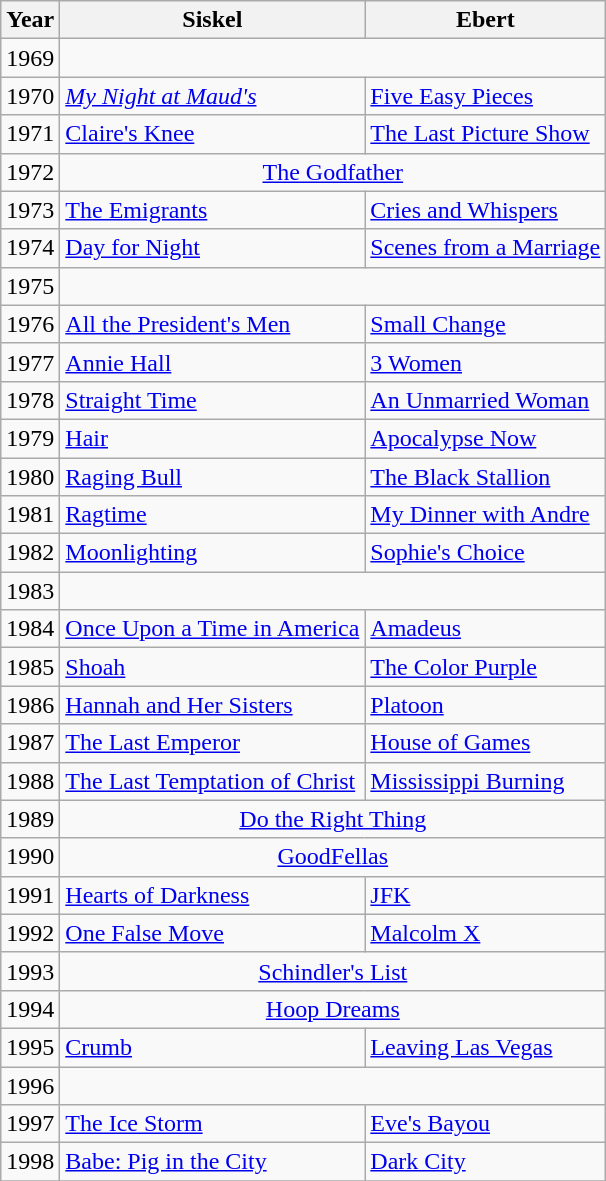<table class="wikitable">
<tr>
<th>Year</th>
<th>Siskel</th>
<th>Ebert</th>
</tr>
<tr>
<td>1969</td>
<td colspan="2"></td>
</tr>
<tr>
<td>1970</td>
<td><em><a href='#'>My Night at Maud's</a></td>
<td></em><a href='#'>Five Easy Pieces</a><em></td>
</tr>
<tr>
<td>1971</td>
<td></em><a href='#'>Claire's Knee</a><em></td>
<td></em><a href='#'>The Last Picture Show</a><em></td>
</tr>
<tr>
<td>1972</td>
<td colspan="2" style="text-align:center;"></em><a href='#'>The Godfather</a><em></td>
</tr>
<tr>
<td>1973</td>
<td></em><a href='#'>The Emigrants</a><em></td>
<td></em><a href='#'>Cries and Whispers</a><em></td>
</tr>
<tr>
<td>1974</td>
<td></em><a href='#'>Day for Night</a><em></td>
<td></em><a href='#'>Scenes from a Marriage</a><em></td>
</tr>
<tr>
<td>1975</td>
<td colspan="2"></td>
</tr>
<tr>
<td>1976</td>
<td></em><a href='#'>All the President's Men</a><em></td>
<td></em><a href='#'>Small Change</a><em></td>
</tr>
<tr>
<td>1977</td>
<td></em><a href='#'>Annie Hall</a><em></td>
<td></em><a href='#'>3 Women</a><em></td>
</tr>
<tr>
<td>1978</td>
<td></em><a href='#'>Straight Time</a><em></td>
<td></em><a href='#'>An Unmarried Woman</a><em></td>
</tr>
<tr>
<td>1979</td>
<td></em><a href='#'>Hair</a><em></td>
<td></em><a href='#'>Apocalypse Now</a><em></td>
</tr>
<tr>
<td>1980</td>
<td></em><a href='#'>Raging Bull</a><em></td>
<td></em><a href='#'>The Black Stallion</a><em></td>
</tr>
<tr>
<td>1981</td>
<td></em><a href='#'>Ragtime</a><em></td>
<td></em><a href='#'>My Dinner with Andre</a><em></td>
</tr>
<tr>
<td>1982</td>
<td></em><a href='#'>Moonlighting</a><em></td>
<td></em><a href='#'>Sophie's Choice</a><em></td>
</tr>
<tr>
<td>1983</td>
<td colspan="2"></td>
</tr>
<tr>
<td>1984</td>
<td></em><a href='#'>Once Upon a Time in America</a><em></td>
<td></em><a href='#'>Amadeus</a><em></td>
</tr>
<tr>
<td>1985</td>
<td></em><a href='#'>Shoah</a><em></td>
<td></em><a href='#'>The Color Purple</a><em></td>
</tr>
<tr>
<td>1986</td>
<td></em><a href='#'>Hannah and Her Sisters</a><em></td>
<td></em><a href='#'>Platoon</a><em></td>
</tr>
<tr>
<td>1987</td>
<td></em><a href='#'>The Last Emperor</a><em></td>
<td></em><a href='#'>House of Games</a><em></td>
</tr>
<tr>
<td>1988</td>
<td></em><a href='#'>The Last Temptation of Christ</a><em></td>
<td></em><a href='#'>Mississippi Burning</a><em></td>
</tr>
<tr>
<td>1989</td>
<td colspan="2" style="text-align:center;"></em><a href='#'>Do the Right Thing</a><em></td>
</tr>
<tr>
<td>1990</td>
<td colspan="2" style="text-align:center;"></em><a href='#'>GoodFellas</a><em></td>
</tr>
<tr>
<td>1991</td>
<td></em><a href='#'>Hearts of Darkness</a><em></td>
<td></em><a href='#'>JFK</a><em></td>
</tr>
<tr>
<td>1992</td>
<td></em><a href='#'>One False Move</a><em></td>
<td></em><a href='#'>Malcolm X</a><em></td>
</tr>
<tr>
<td>1993</td>
<td colspan="2" style="text-align:center;"></em><a href='#'>Schindler's List</a><em></td>
</tr>
<tr>
<td>1994</td>
<td colspan="2" style="text-align:center;"></em><a href='#'>Hoop Dreams</a><em></td>
</tr>
<tr>
<td>1995</td>
<td></em><a href='#'>Crumb</a><em></td>
<td></em><a href='#'>Leaving Las Vegas</a><em></td>
</tr>
<tr>
<td>1996</td>
<td colspan="2"></td>
</tr>
<tr>
<td>1997</td>
<td></em><a href='#'>The Ice Storm</a><em></td>
<td></em><a href='#'>Eve's Bayou</a><em></td>
</tr>
<tr>
<td>1998</td>
<td></em><a href='#'>Babe: Pig in the City</a><em></td>
<td></em><a href='#'>Dark City</a><em></td>
</tr>
<tr>
</tr>
</table>
